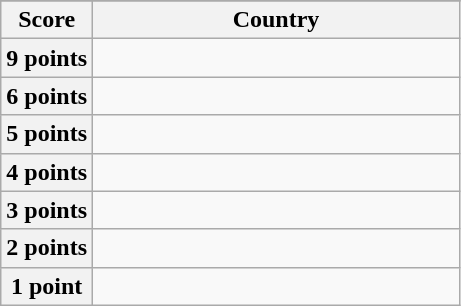<table class="wikitable">
<tr>
</tr>
<tr>
<th scope="col" width="20%">Score</th>
<th scope="col">Country</th>
</tr>
<tr>
<th scope="row">9 points</th>
<td></td>
</tr>
<tr>
<th scope="row">6 points</th>
<td></td>
</tr>
<tr>
<th scope="row">5 points</th>
<td></td>
</tr>
<tr>
<th scope="row">4 points</th>
<td></td>
</tr>
<tr>
<th scope="row">3 points</th>
<td></td>
</tr>
<tr>
<th scope="row">2 points</th>
<td></td>
</tr>
<tr>
<th scope="row">1 point</th>
<td></td>
</tr>
</table>
